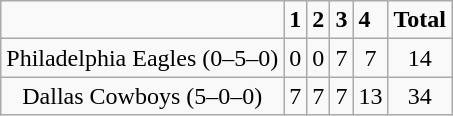<table class="wikitable" 80%>
<tr>
<td></td>
<td><strong>1</strong></td>
<td><strong>2</strong></td>
<td><strong>3</strong></td>
<td><strong>4</strong></td>
<td><strong>Total</strong></td>
</tr>
<tr style="text-align:center;" bgcolor="">
<td>Philadelphia Eagles (0–5–0)</td>
<td>0</td>
<td>0</td>
<td>7</td>
<td>7</td>
<td>14</td>
</tr>
<tr style="text-align:center;" bgcolor="">
<td>Dallas Cowboys (5–0–0)</td>
<td>7</td>
<td>7</td>
<td>7</td>
<td>13</td>
<td>34</td>
</tr>
</table>
